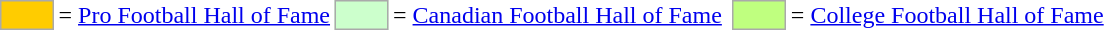<table>
<tr>
<td style="background-color:#FFCC00; border:1px solid #aaaaaa; width:2em;"></td>
<td>= <a href='#'>Pro Football Hall of Fame</a></td>
<td style="background-color:#CCFFCC; border:1px solid #aaaaaa; width:2em;"></td>
<td>= <a href='#'>Canadian Football Hall of Fame</a></td>
<td></td>
<td style="background-color:#BFFF7F; border:1px solid #aaaaaa; width:2em;"></td>
<td>= <a href='#'>College Football Hall of Fame</a></td>
<td></td>
</tr>
</table>
